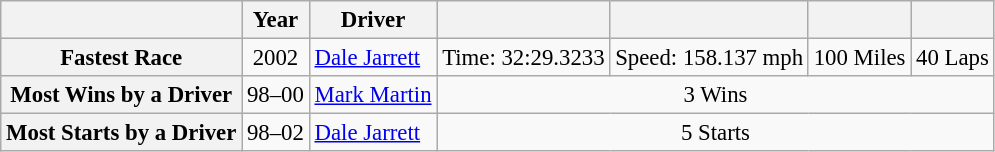<table class="wikitable" style="font-size: 95%;">
<tr>
<th></th>
<th>Year</th>
<th>Driver</th>
<th></th>
<th></th>
<th></th>
<th></th>
</tr>
<tr>
<th>Fastest Race</th>
<td align="center">2002</td>
<td> <a href='#'>Dale Jarrett</a></td>
<td align="center">Time: 32:29.3233</td>
<td align="center">Speed: 158.137 mph</td>
<td align="center">100 Miles</td>
<td align="center">40 Laps</td>
</tr>
<tr>
<th>Most Wins by a Driver</th>
<td align="center">98–00</td>
<td> <a href='#'>Mark Martin</a></td>
<td colspan="4" align="center">3 Wins</td>
</tr>
<tr>
<th>Most Starts by a Driver</th>
<td align="center">98–02</td>
<td> <a href='#'>Dale Jarrett</a></td>
<td colspan="4" align="center">5 Starts</td>
</tr>
</table>
